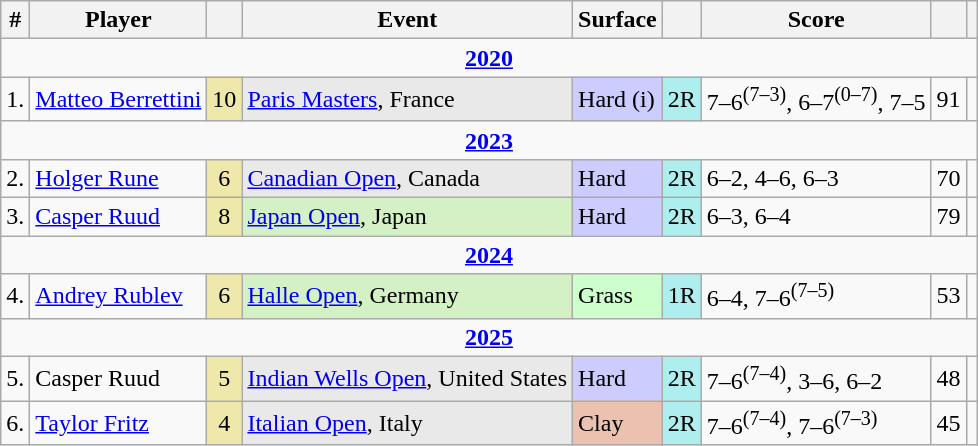<table class="wikitable sortable">
<tr>
<th>#</th>
<th>Player</th>
<th></th>
<th>Event</th>
<th>Surface</th>
<th class=unsortable></th>
<th class=unsortable>Score</th>
<th></th>
<th class=unsortable></th>
</tr>
<tr>
<td colspan=9 style=text-align:center><strong><a href='#'>2020</a></strong></td>
</tr>
<tr>
<td>1.</td>
<td> <a href='#'>Matteo Berrettini</a></td>
<td align=center bgcolor=eee8aa>10</td>
<td bgcolor=e9e9e9><a href='#'>Paris Masters</a>, France</td>
<td bgcolor=ccccff>Hard (i)</td>
<td bgcolor=afeeee>2R</td>
<td>7–6<sup>(7–3)</sup>, 6–7<sup>(0–7)</sup>, 7–5</td>
<td align="center">91</td>
<td align="center"></td>
</tr>
<tr>
<td colspan=9 style=text-align:center><strong><a href='#'>2023</a></strong></td>
</tr>
<tr>
<td>2.</td>
<td> <a href='#'>Holger Rune</a></td>
<td align=center bgcolor=eee8aa>6</td>
<td bgcolor=e9e9e9><a href='#'>Canadian Open</a>, Canada</td>
<td bgcolor=ccccff>Hard</td>
<td bgcolor=afeeee>2R</td>
<td>6–2, 4–6, 6–3</td>
<td align="center">70</td>
<td align="center"></td>
</tr>
<tr>
<td>3.</td>
<td> <a href='#'>Casper Ruud</a></td>
<td align=center bgcolor=eee8aa>8</td>
<td bgcolor=d4f1c5><a href='#'>Japan Open</a>, Japan</td>
<td bgcolor=ccccff>Hard</td>
<td bgcolor=afeeee>2R</td>
<td>6–3, 6–4</td>
<td align="center">79</td>
<td align="center"></td>
</tr>
<tr>
<td colspan=9 style=text-align:center><strong><a href='#'>2024</a></strong></td>
</tr>
<tr>
<td>4.</td>
<td> <a href='#'>Andrey Rublev</a></td>
<td align=center bgcolor=eee8aa>6</td>
<td bgcolor=d4f1c5><a href='#'>Halle Open</a>, Germany</td>
<td bgcolor=ccffcc>Grass</td>
<td bgcolor=afeeee>1R</td>
<td>6–4, 7–6<sup>(7–5)</sup></td>
<td align="center">53</td>
<td align="center"></td>
</tr>
<tr>
<td colspan=9 style=text-align:center><strong><a href='#'>2025</a></strong></td>
</tr>
<tr>
<td>5.</td>
<td> Casper Ruud</td>
<td align=center bgcolor=eee8aa>5</td>
<td bgcolor=e9e9e9><a href='#'>Indian Wells Open</a>, United States</td>
<td bgcolor=ccccff>Hard</td>
<td bgcolor=afeeee>2R</td>
<td>7–6<sup>(7–4)</sup>, 3–6, 6–2</td>
<td align="center">48</td>
<td align="center"></td>
</tr>
<tr>
<td>6.</td>
<td> <a href='#'>Taylor Fritz</a></td>
<td align=center bgcolor=eee8aa>4</td>
<td bgcolor=e9e9e9><a href='#'>Italian Open</a>, Italy</td>
<td bgcolor=ebc2af>Clay</td>
<td bgcolor=afeeee>2R</td>
<td>7–6<sup>(7–4)</sup>, 7–6<sup>(7–3)</sup></td>
<td align="center">45</td>
<td align="center"></td>
</tr>
</table>
